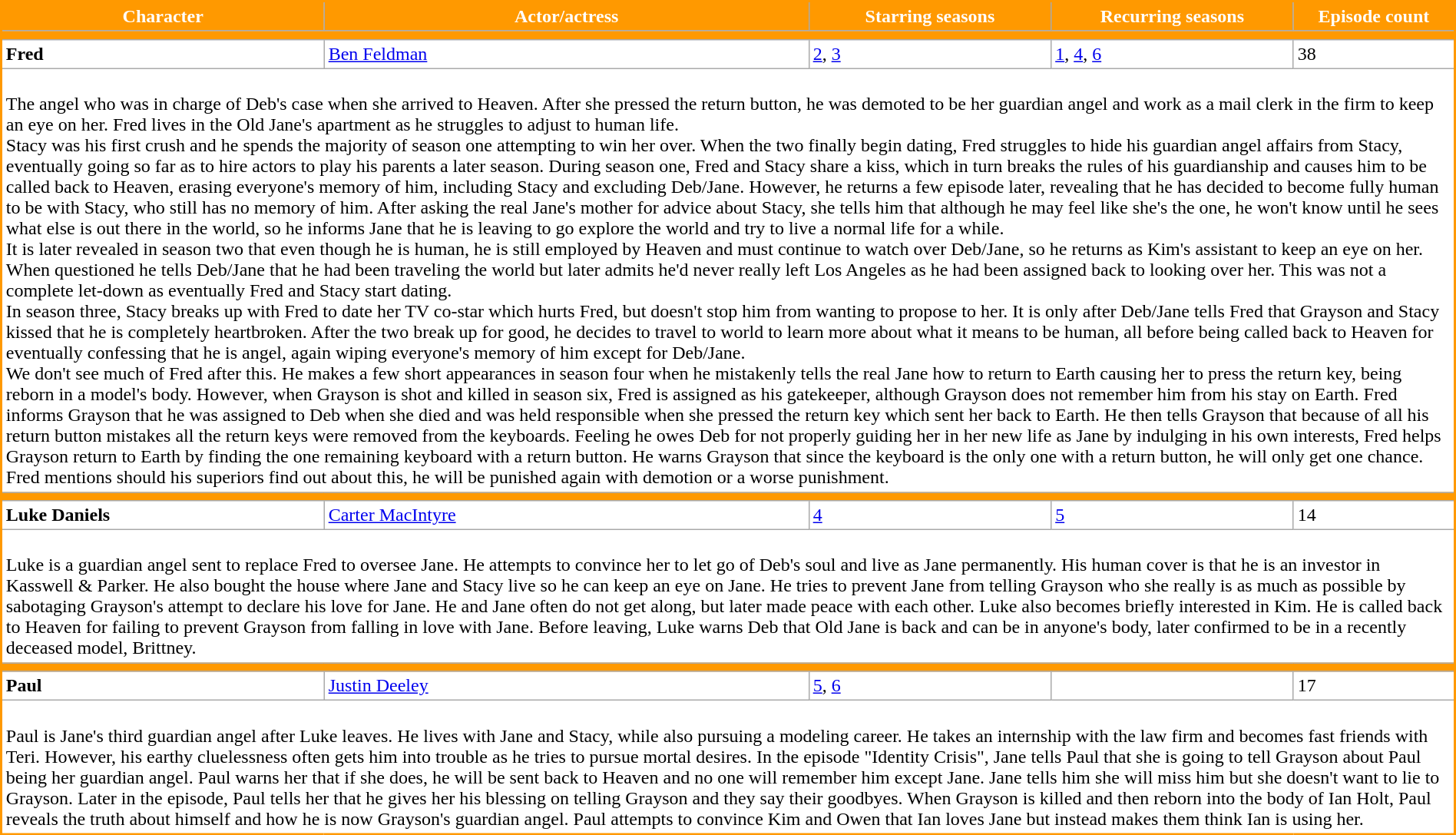<table class="wikitable sortable collapsible" style="width:100%; margin-right:auto; background: #FFFFFF; border:2px solid #FF9900;">
<tr style="color:white">
<th style="background-color:#FF9900; width:20%">Character</th>
<th style="background-color:#FF9900; width:30%">Actor/actress</th>
<th style="background-color:#FF9900; width:15%">Starring seasons</th>
<th style="background-color:#FF9900; width:15%">Recurring seasons</th>
<th style="background-color:#FF9900; width:10%">Episode count</th>
</tr>
<tr>
<td colspan="6" bgcolor="#FF9900"></td>
</tr>
<tr>
<td><strong>Fred</strong></td>
<td><a href='#'>Ben Feldman</a></td>
<td><a href='#'>2</a>, <a href='#'>3</a></td>
<td><a href='#'>1</a>, <a href='#'>4</a>, <a href='#'>6</a></td>
<td>38</td>
</tr>
<tr>
<td colspan="6"><br>
The angel who was in charge of Deb's case when she arrived to Heaven. After she pressed the return button, he was demoted to be her guardian angel and work as a mail clerk in the firm to keep an eye on her. Fred lives in the Old Jane's apartment as he struggles to adjust to human life.<br>Stacy was his first crush and he spends the majority of season one attempting to win her over. When the two finally begin dating, Fred struggles to hide his guardian angel affairs from Stacy, eventually going so far as to hire actors to play his parents a later season. During season one, Fred and Stacy share a kiss, which in turn breaks the rules of his guardianship and causes him to be called back to Heaven, erasing everyone's memory of him, including Stacy and excluding Deb/Jane. However, he returns a few episode later, revealing that he has decided to become fully human to be with Stacy, who still has no memory of him. After asking the real Jane's mother for advice about Stacy, she tells him that although he may feel like she's the one, he won't know until he sees what else is out there in the world, so he informs Jane that he is leaving to go explore the world and try to live a normal life for a while.<br>It is later revealed in season two that even though he is human, he is still employed by Heaven and must continue to watch over Deb/Jane, so he returns as Kim's assistant to keep an eye on her. When questioned he tells Deb/Jane that he had been traveling the world but later admits he'd never really left Los Angeles as he had been assigned back to looking over her. This was not a complete let-down as eventually Fred and Stacy start dating.<br>In season three, Stacy breaks up with Fred to date her TV co-star which hurts Fred, but doesn't stop him from wanting to propose to her. It is only after Deb/Jane tells Fred that Grayson and Stacy kissed that he is completely heartbroken. After the two break up for good, he decides to travel to world to learn more about what it means to be human, all before being called back to Heaven for eventually confessing that he is angel, again wiping everyone's memory of him except for Deb/Jane.<br>We don't see much of Fred after this. He makes a few short appearances in season four when he mistakenly tells the real Jane how to return to Earth causing her to press the return key, being reborn in a model's body. However, when Grayson is shot and killed in season six, Fred is assigned as his gatekeeper, although Grayson does not remember him from his stay on Earth. Fred informs Grayson that he was assigned to Deb when she died and was held responsible when she pressed the return key which sent her back to Earth. He then tells Grayson that because of all his return button mistakes all the return keys were removed from the keyboards. Feeling he owes Deb for not properly guiding her in her new life as Jane by indulging in his own interests, Fred helps Grayson return to Earth by finding the one remaining keyboard with a return button. He warns Grayson that since the keyboard is the only one with a return button, he will only get one chance. Fred mentions should his superiors find out about this, he will be punished again with demotion or a worse punishment.</td>
</tr>
<tr>
<td colspan="6" bgcolor="#FF9900"></td>
</tr>
<tr>
<td><strong>Luke Daniels</strong></td>
<td><a href='#'>Carter MacIntyre</a></td>
<td><a href='#'>4</a></td>
<td><a href='#'>5</a></td>
<td>14</td>
</tr>
<tr>
<td colspan="6"><br>
Luke is a guardian angel sent to replace Fred to oversee Jane. He attempts to convince her to let go of Deb's soul and live as Jane permanently. His human cover is that he is an investor in Kasswell & Parker. He also bought the house where Jane and Stacy live so he can keep an eye on Jane. He tries to prevent Jane from telling Grayson who she really is as much as possible by sabotaging Grayson's attempt to declare his love for Jane. He and Jane often do not get along, but later made peace with each other. Luke also becomes briefly interested in Kim. He is called back to Heaven for failing to prevent Grayson from falling in love with Jane. Before leaving, Luke warns Deb that Old Jane is back and can be in anyone's body, later confirmed to be in a recently deceased model, Brittney.</td>
</tr>
<tr>
<td colspan="6" bgcolor="#FF9900"></td>
</tr>
<tr>
<td><strong>Paul</strong></td>
<td><a href='#'>Justin Deeley</a></td>
<td><a href='#'>5</a>, <a href='#'>6</a></td>
<td></td>
<td>17</td>
</tr>
<tr>
<td colspan="6"><br>Paul is Jane's third guardian angel after Luke leaves. He lives with Jane and Stacy, while also pursuing a modeling career. He takes an internship with the law firm and becomes fast friends with Teri. However, his earthy cluelessness often gets him into trouble as he tries to pursue mortal desires. In the episode "Identity Crisis", Jane tells Paul that she is going to tell Grayson about Paul being her guardian angel. Paul warns her that if she does, he will be sent back to Heaven and no one will remember him except Jane. Jane tells him she will miss him but she doesn't want to lie to Grayson. Later in the episode, Paul tells her that he gives her his blessing on telling Grayson and they say their goodbyes. When Grayson is killed and then reborn into the body of Ian Holt, Paul reveals the truth about himself and how he is now Grayson's guardian angel. Paul attempts to convince Kim and Owen that Ian loves Jane but instead makes them think Ian is using her.</td>
</tr>
</table>
